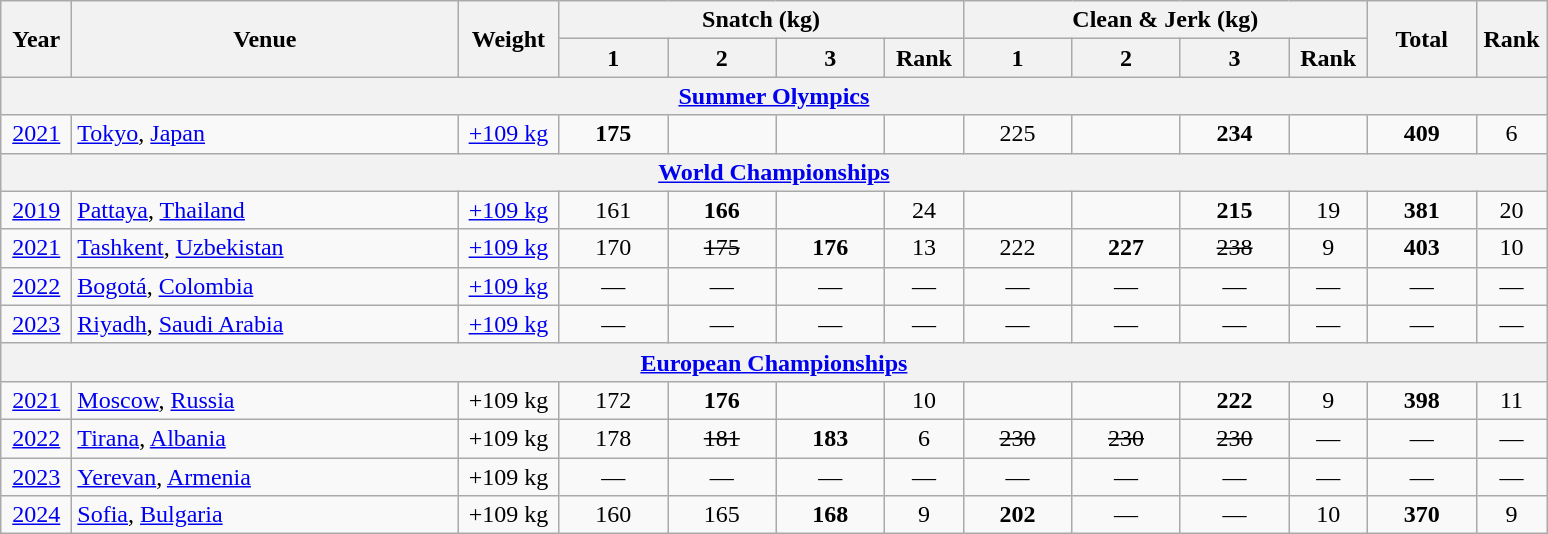<table class = "wikitable" style="text-align:center;">
<tr>
<th rowspan=2 width=40>Year</th>
<th rowspan=2 width=250>Venue</th>
<th rowspan=2 width=60>Weight</th>
<th colspan=4>Snatch (kg)</th>
<th colspan=4>Clean & Jerk (kg)</th>
<th rowspan=2 width=65>Total</th>
<th rowspan=2 width=40>Rank</th>
</tr>
<tr>
<th width=65>1</th>
<th width=65>2</th>
<th width=65>3</th>
<th width=45>Rank</th>
<th width=65>1</th>
<th width=65>2</th>
<th width=65>3</th>
<th width=45>Rank</th>
</tr>
<tr>
<th colspan=13><a href='#'>Summer Olympics</a></th>
</tr>
<tr>
<td><a href='#'>2021</a></td>
<td align=left> <a href='#'>Tokyo</a>, <a href='#'>Japan</a></td>
<td><a href='#'>+109 kg</a></td>
<td><strong>175</strong></td>
<td></td>
<td></td>
<td></td>
<td>225</td>
<td></td>
<td><strong>234</strong></td>
<td></td>
<td><strong>409</strong></td>
<td>6</td>
</tr>
<tr>
<th colspan=13><a href='#'>World Championships</a></th>
</tr>
<tr>
<td><a href='#'>2019</a></td>
<td align=left> <a href='#'>Pattaya</a>, <a href='#'>Thailand</a></td>
<td><a href='#'>+109 kg</a></td>
<td>161</td>
<td><strong>166</strong></td>
<td></td>
<td>24</td>
<td></td>
<td></td>
<td><strong>215</strong></td>
<td>19</td>
<td><strong>381</strong></td>
<td>20</td>
</tr>
<tr>
<td><a href='#'>2021</a></td>
<td align=left> <a href='#'>Tashkent</a>, <a href='#'>Uzbekistan</a></td>
<td><a href='#'>+109 kg</a></td>
<td>170</td>
<td><s>175</s></td>
<td><strong>176</strong></td>
<td>13</td>
<td>222</td>
<td><strong>227</strong></td>
<td><s>238</s></td>
<td>9</td>
<td><strong>403</strong></td>
<td>10</td>
</tr>
<tr>
<td><a href='#'>2022</a></td>
<td align=left> <a href='#'>Bogotá</a>, <a href='#'>Colombia</a></td>
<td><a href='#'>+109 kg</a></td>
<td>—</td>
<td>—</td>
<td>—</td>
<td>—</td>
<td>—</td>
<td>—</td>
<td>—</td>
<td>—</td>
<td>—</td>
<td>—</td>
</tr>
<tr>
<td><a href='#'>2023</a></td>
<td align=left> <a href='#'>Riyadh</a>, <a href='#'>Saudi Arabia</a></td>
<td><a href='#'>+109 kg</a></td>
<td>—</td>
<td>—</td>
<td>—</td>
<td>—</td>
<td>—</td>
<td>—</td>
<td>—</td>
<td>—</td>
<td>—</td>
<td>—</td>
</tr>
<tr>
<th colspan=13><a href='#'>European Championships</a></th>
</tr>
<tr>
<td><a href='#'>2021</a></td>
<td align=left> <a href='#'>Moscow</a>, <a href='#'>Russia</a></td>
<td>+109 kg</td>
<td>172</td>
<td><strong>176</strong></td>
<td></td>
<td>10</td>
<td></td>
<td></td>
<td><strong>222</strong></td>
<td>9</td>
<td><strong>398</strong></td>
<td>11</td>
</tr>
<tr>
<td><a href='#'>2022</a></td>
<td align=left> <a href='#'>Tirana</a>, <a href='#'>Albania</a></td>
<td>+109 kg</td>
<td>178</td>
<td><s>181</s></td>
<td><strong>183</strong></td>
<td>6</td>
<td><s>230</s></td>
<td><s>230</s></td>
<td><s>230</s></td>
<td>—</td>
<td>—</td>
<td>—</td>
</tr>
<tr>
<td><a href='#'>2023</a></td>
<td align=left> <a href='#'>Yerevan</a>, <a href='#'>Armenia</a></td>
<td>+109 kg</td>
<td>—</td>
<td>—</td>
<td>—</td>
<td>—</td>
<td>—</td>
<td>—</td>
<td>—</td>
<td>—</td>
<td>—</td>
<td>—</td>
</tr>
<tr>
<td><a href='#'>2024</a></td>
<td align=left> <a href='#'>Sofia</a>, <a href='#'>Bulgaria</a></td>
<td>+109 kg</td>
<td>160</td>
<td>165</td>
<td><strong>168</strong></td>
<td>9</td>
<td><strong>202</strong></td>
<td>—</td>
<td>—</td>
<td>10</td>
<td><strong>370</strong></td>
<td>9</td>
</tr>
</table>
